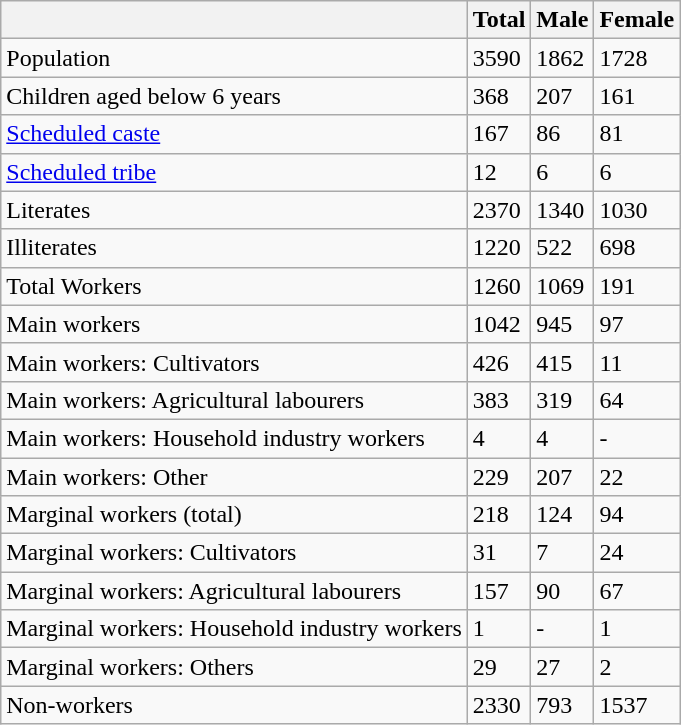<table class="wikitable sortable">
<tr>
<th></th>
<th>Total</th>
<th>Male</th>
<th>Female</th>
</tr>
<tr>
<td>Population</td>
<td>3590</td>
<td>1862</td>
<td>1728</td>
</tr>
<tr>
<td>Children aged below 6 years</td>
<td>368</td>
<td>207</td>
<td>161</td>
</tr>
<tr>
<td><a href='#'>Scheduled caste</a></td>
<td>167</td>
<td>86</td>
<td>81</td>
</tr>
<tr>
<td><a href='#'>Scheduled tribe</a></td>
<td>12</td>
<td>6</td>
<td>6</td>
</tr>
<tr>
<td>Literates</td>
<td>2370</td>
<td>1340</td>
<td>1030</td>
</tr>
<tr>
<td>Illiterates</td>
<td>1220</td>
<td>522</td>
<td>698</td>
</tr>
<tr>
<td>Total Workers</td>
<td>1260</td>
<td>1069</td>
<td>191</td>
</tr>
<tr>
<td>Main workers</td>
<td>1042</td>
<td>945</td>
<td>97</td>
</tr>
<tr>
<td>Main workers: Cultivators</td>
<td>426</td>
<td>415</td>
<td>11</td>
</tr>
<tr>
<td>Main workers: Agricultural labourers</td>
<td>383</td>
<td>319</td>
<td>64</td>
</tr>
<tr>
<td>Main workers: Household industry workers</td>
<td>4</td>
<td>4</td>
<td>-</td>
</tr>
<tr>
<td>Main workers: Other</td>
<td>229</td>
<td>207</td>
<td>22</td>
</tr>
<tr>
<td>Marginal workers (total)</td>
<td>218</td>
<td>124</td>
<td>94</td>
</tr>
<tr>
<td>Marginal workers: Cultivators</td>
<td>31</td>
<td>7</td>
<td>24</td>
</tr>
<tr>
<td>Marginal workers: Agricultural labourers</td>
<td>157</td>
<td>90</td>
<td>67</td>
</tr>
<tr>
<td>Marginal workers: Household industry workers</td>
<td>1</td>
<td>-</td>
<td>1</td>
</tr>
<tr>
<td>Marginal workers: Others</td>
<td>29</td>
<td>27</td>
<td>2</td>
</tr>
<tr>
<td>Non-workers</td>
<td>2330</td>
<td>793</td>
<td>1537</td>
</tr>
</table>
